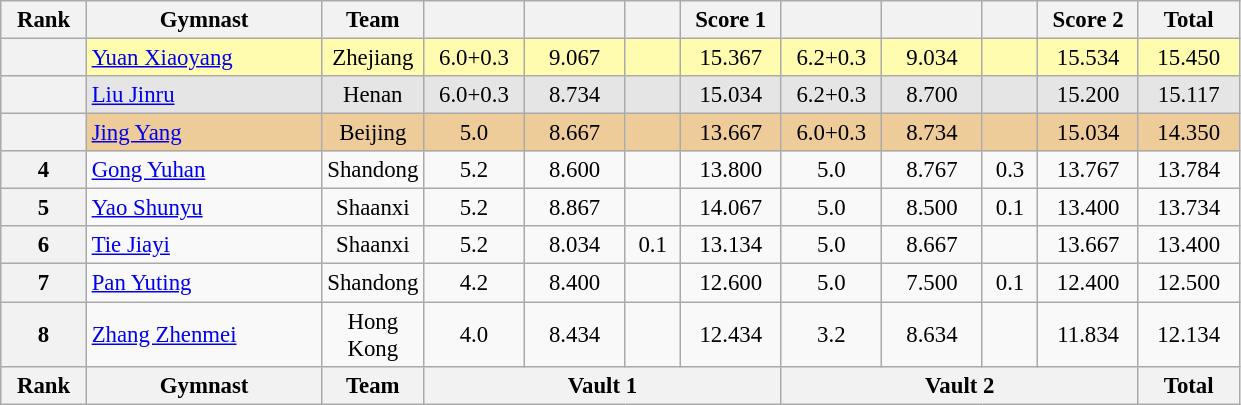<table class="wikitable sortable" style="text-align:center; font-size:95%">
<tr>
<th scope="col" style="width:50px;">Rank</th>
<th scope="col" style="width:150px;">Gymnast</th>
<th scope="col" style="width:50px;">Team</th>
<th scope="col" style="width:60px "></th>
<th scope="col" style="width:60px;"></th>
<th scope="col" style="width:30px;"></th>
<th scope="col" style="width:60px;">Score 1</th>
<th scope="col" style="width:60px "></th>
<th scope="col" style="width:60px;"></th>
<th scope="col" style="width:30px;"></th>
<th scope="col" style="width:60px;">Score 2</th>
<th scope="col" style="width:60px">Total</th>
</tr>
<tr style="background:#fffcaf;">
<th scope="row" style="text-align:center"></th>
<td style="text-align:left;"><a href='#'>Yuan Xiaoyang</a></td>
<td>Zhejiang</td>
<td>6.0+0.3</td>
<td>9.067</td>
<td></td>
<td>15.367</td>
<td>6.2+0.3</td>
<td>9.034</td>
<td></td>
<td>15.534</td>
<td>15.450</td>
</tr>
<tr style="background:#e5e5e5;">
<th scope="row" style="text-align:center"></th>
<td style="text-align:left;"><a href='#'>Liu Jinru</a></td>
<td>Henan</td>
<td>6.0+0.3</td>
<td>8.734</td>
<td></td>
<td>15.034</td>
<td>6.2+0.3</td>
<td>8.700</td>
<td></td>
<td>15.200</td>
<td>15.117</td>
</tr>
<tr style="background:#ec9;">
<th scope="row" style="text-align:center"></th>
<td style="text-align:left;"><a href='#'>Jing Yang</a></td>
<td>Beijing</td>
<td>5.0</td>
<td>8.667</td>
<td></td>
<td>13.667</td>
<td>6.0+0.3</td>
<td>8.734</td>
<td></td>
<td>15.034</td>
<td>14.350</td>
</tr>
<tr>
<th scope="row" style="text-align:center">4</th>
<td style="text-align:left;"><a href='#'>Gong Yuhan</a></td>
<td>Shandong</td>
<td>5.2</td>
<td>8.600</td>
<td></td>
<td>13.800</td>
<td>5.0</td>
<td>8.767</td>
<td>0.3</td>
<td>13.767</td>
<td>13.784</td>
</tr>
<tr>
<th scope="row" style="text-align:center">5</th>
<td style="text-align:left;"><a href='#'>Yao Shunyu</a></td>
<td>Shaanxi</td>
<td>5.2</td>
<td>8.867</td>
<td></td>
<td>14.067</td>
<td>5.0</td>
<td>8.500</td>
<td>0.1</td>
<td>13.400</td>
<td>13.734</td>
</tr>
<tr>
<th scope="row" style="text-align:center">6</th>
<td style="text-align:left;"><a href='#'>Tie Jiayi</a></td>
<td>Shaanxi</td>
<td>5.2</td>
<td>8.034</td>
<td>0.1</td>
<td>13.134</td>
<td>5.0</td>
<td>8.667</td>
<td></td>
<td>13.667</td>
<td>13.400</td>
</tr>
<tr>
<th scope="row" style="text-align:center">7</th>
<td style="text-align:left;"><a href='#'>Pan Yuting</a></td>
<td>Shandong</td>
<td>4.2</td>
<td>8.400</td>
<td></td>
<td>12.600</td>
<td>5.0</td>
<td>7.500</td>
<td>0.1</td>
<td>12.400</td>
<td>12.500</td>
</tr>
<tr>
<th scope="row" style="text-align:center">8</th>
<td style="text-align:left;"><a href='#'>Zhang Zhenmei</a></td>
<td>Hong Kong</td>
<td>4.0</td>
<td>8.434</td>
<td></td>
<td>12.434</td>
<td>3.2</td>
<td>8.634</td>
<td></td>
<td>11.834</td>
<td>12.134</td>
</tr>
<tr class="sortbottom">
<th scope="col">Rank</th>
<th scope="col" style="width:150px;">Gymnast</th>
<th scope="col" style="width:50px;">Team</th>
<th colspan="4" scope="col">Vault 1</th>
<th colspan="4" scope="col">Vault 2</th>
<th scope="col">Total</th>
</tr>
</table>
